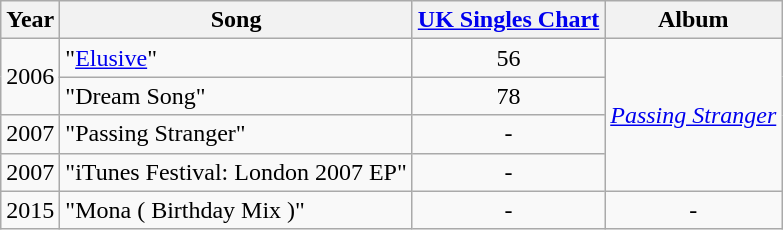<table class="wikitable">
<tr>
<th>Year</th>
<th>Song</th>
<th><a href='#'>UK Singles Chart</a></th>
<th>Album</th>
</tr>
<tr>
<td rowspan="2">2006</td>
<td>"<a href='#'>Elusive</a>"</td>
<td align="center">56</td>
<td rowspan="4"><em><a href='#'>Passing Stranger</a></em></td>
</tr>
<tr>
<td>"Dream Song"</td>
<td align="center">78</td>
</tr>
<tr>
<td>2007</td>
<td>"Passing Stranger"</td>
<td align="center">-</td>
</tr>
<tr>
<td>2007</td>
<td>"iTunes Festival: London 2007 EP"</td>
<td align="center">-</td>
</tr>
<tr>
<td>2015</td>
<td>"Mona ( Birthday Mix )"</td>
<td align="center">-</td>
<td align="center">-</td>
</tr>
</table>
